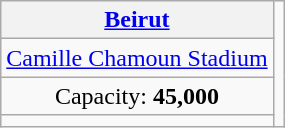<table class="wikitable" style="text-align:center">
<tr>
<th><a href='#'>Beirut</a></th>
<td rowspan="4"></td>
</tr>
<tr>
<td><a href='#'>Camille Chamoun Stadium</a></td>
</tr>
<tr>
<td>Capacity: <strong>45,000</strong></td>
</tr>
<tr>
<td></td>
</tr>
</table>
